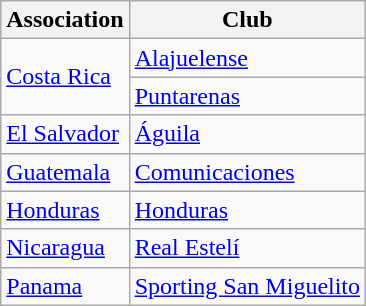<table class="wikitable">
<tr>
<th>Association</th>
<th>Club</th>
</tr>
<tr>
<td rowspan=2> <a href='#'>Costa Rica</a></td>
<td><a href='#'>Alajuelense</a></td>
</tr>
<tr>
<td><a href='#'>Puntarenas</a></td>
</tr>
<tr>
<td> <a href='#'>El Salvador</a></td>
<td><a href='#'>Águila</a></td>
</tr>
<tr>
<td> <a href='#'>Guatemala</a></td>
<td><a href='#'>Comunicaciones</a></td>
</tr>
<tr>
<td> <a href='#'>Honduras</a></td>
<td><a href='#'>Honduras</a></td>
</tr>
<tr>
<td> <a href='#'>Nicaragua</a></td>
<td><a href='#'>Real Estelí</a></td>
</tr>
<tr>
<td> <a href='#'>Panama</a></td>
<td><a href='#'>Sporting San Miguelito</a></td>
</tr>
</table>
